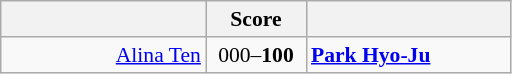<table class="wikitable" style="text-align: center; font-size:90% ">
<tr>
<th align="right" width="130"></th>
<th width="60">Score</th>
<th align="left" width="130"></th>
</tr>
<tr>
<td align=right><a href='#'>Alina Ten</a> </td>
<td align=center>000–<strong>100</strong></td>
<td align=left> <strong><a href='#'>Park Hyo-Ju</a></strong></td>
</tr>
</table>
